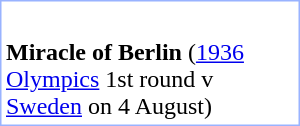<table style="float: center; margin-left: 1em; margin-bottom: 1em; width: 200px; border: #99B3FF solid 1px"|>
<tr>
<td><div><br>











</div></td>
</tr>
<tr>
<td><strong>Miracle of Berlin</strong> (<a href='#'>1936 Olympics</a> 1st round v <a href='#'>Sweden</a> on 4 August)</td>
</tr>
</table>
